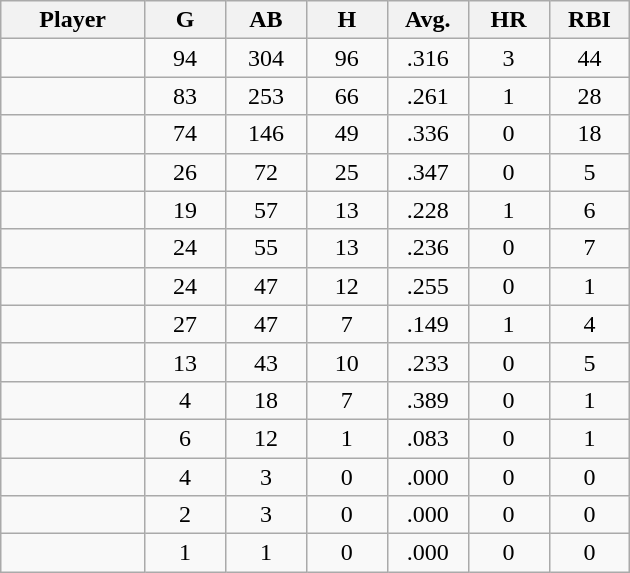<table class="wikitable sortable">
<tr>
<th bgcolor="#DDDDFF" width="16%">Player</th>
<th bgcolor="#DDDDFF" width="9%">G</th>
<th bgcolor="#DDDDFF" width="9%">AB</th>
<th bgcolor="#DDDDFF" width="9%">H</th>
<th bgcolor="#DDDDFF" width="9%">Avg.</th>
<th bgcolor="#DDDDFF" width="9%">HR</th>
<th bgcolor="#DDDDFF" width="9%">RBI</th>
</tr>
<tr align="center">
<td></td>
<td>94</td>
<td>304</td>
<td>96</td>
<td>.316</td>
<td>3</td>
<td>44</td>
</tr>
<tr align="center">
<td></td>
<td>83</td>
<td>253</td>
<td>66</td>
<td>.261</td>
<td>1</td>
<td>28</td>
</tr>
<tr align="center">
<td></td>
<td>74</td>
<td>146</td>
<td>49</td>
<td>.336</td>
<td>0</td>
<td>18</td>
</tr>
<tr align="center">
<td></td>
<td>26</td>
<td>72</td>
<td>25</td>
<td>.347</td>
<td>0</td>
<td>5</td>
</tr>
<tr align="center">
<td></td>
<td>19</td>
<td>57</td>
<td>13</td>
<td>.228</td>
<td>1</td>
<td>6</td>
</tr>
<tr align="center">
<td></td>
<td>24</td>
<td>55</td>
<td>13</td>
<td>.236</td>
<td>0</td>
<td>7</td>
</tr>
<tr align="center">
<td></td>
<td>24</td>
<td>47</td>
<td>12</td>
<td>.255</td>
<td>0</td>
<td>1</td>
</tr>
<tr align="center">
<td></td>
<td>27</td>
<td>47</td>
<td>7</td>
<td>.149</td>
<td>1</td>
<td>4</td>
</tr>
<tr align="center">
<td></td>
<td>13</td>
<td>43</td>
<td>10</td>
<td>.233</td>
<td>0</td>
<td>5</td>
</tr>
<tr align="center">
<td></td>
<td>4</td>
<td>18</td>
<td>7</td>
<td>.389</td>
<td>0</td>
<td>1</td>
</tr>
<tr align="center">
<td></td>
<td>6</td>
<td>12</td>
<td>1</td>
<td>.083</td>
<td>0</td>
<td>1</td>
</tr>
<tr align="center">
<td></td>
<td>4</td>
<td>3</td>
<td>0</td>
<td>.000</td>
<td>0</td>
<td>0</td>
</tr>
<tr align="center">
<td></td>
<td>2</td>
<td>3</td>
<td>0</td>
<td>.000</td>
<td>0</td>
<td>0</td>
</tr>
<tr align="center">
<td></td>
<td>1</td>
<td>1</td>
<td>0</td>
<td>.000</td>
<td>0</td>
<td>0</td>
</tr>
</table>
